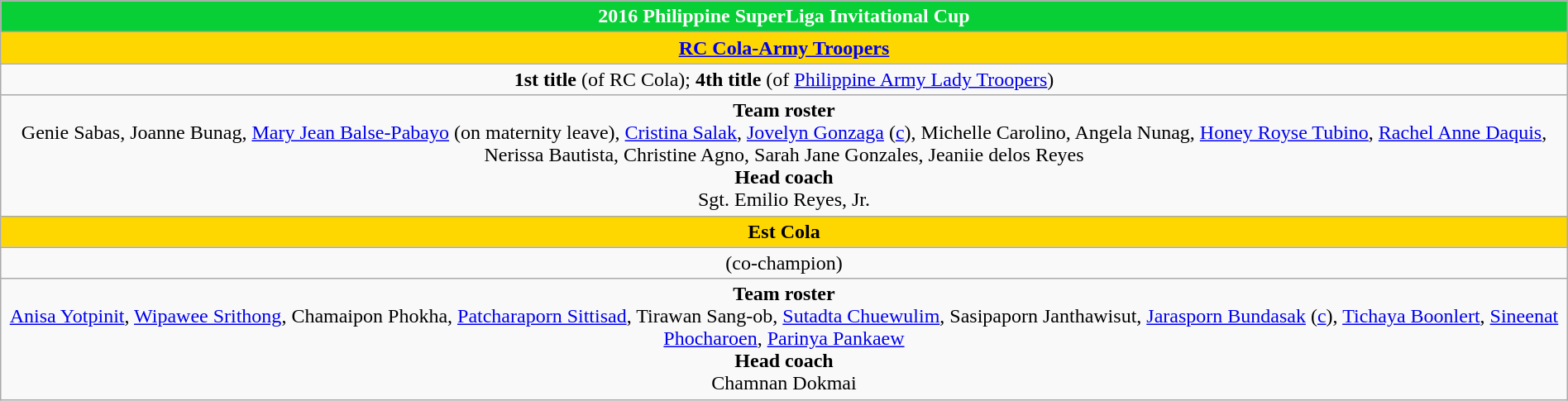<table class=wikitable style="text-align:center; margin:auto;">
<tr>
<th style="background:#08CF35; color:#FFFFFF;">2016 Philippine SuperLiga Invitational Cup</th>
</tr>
<tr bgcolor="gold">
<td><strong><a href='#'>RC Cola-Army Troopers</a></strong></td>
</tr>
<tr>
<td><strong>1st title</strong> (of RC Cola); <strong>4th title</strong> (of <a href='#'>Philippine Army Lady Troopers</a>)</td>
</tr>
<tr>
<td><strong>Team roster</strong><br>Genie Sabas, Joanne Bunag, <a href='#'>Mary Jean Balse-Pabayo</a> (on maternity leave), <a href='#'>Cristina Salak</a>, <a href='#'>Jovelyn Gonzaga</a> (<a href='#'>c</a>), Michelle Carolino, Angela Nunag, <a href='#'>Honey Royse Tubino</a>, <a href='#'>Rachel Anne Daquis</a>, Nerissa Bautista, Christine Agno, Sarah Jane Gonzales, Jeaniie delos Reyes <br><strong>Head coach</strong><br>Sgt. Emilio Reyes, Jr.</td>
</tr>
<tr bgcolor="gold">
<td><strong>Est Cola</strong></td>
</tr>
<tr>
<td>(co-champion)</td>
</tr>
<tr>
<td><strong>Team roster</strong><br><a href='#'>Anisa Yotpinit</a>, <a href='#'>Wipawee Srithong</a>, Chamaipon Phokha, <a href='#'>Patcharaporn Sittisad</a>, Tirawan Sang-ob, <a href='#'>Sutadta Chuewulim</a>, Sasipaporn Janthawisut, <a href='#'>Jarasporn Bundasak</a> (<a href='#'>c</a>), <a href='#'>Tichaya Boonlert</a>, <a href='#'>Sineenat Phocharoen</a>, <a href='#'>Parinya Pankaew</a><br><strong>Head coach</strong><br>Chamnan Dokmai</td>
</tr>
</table>
